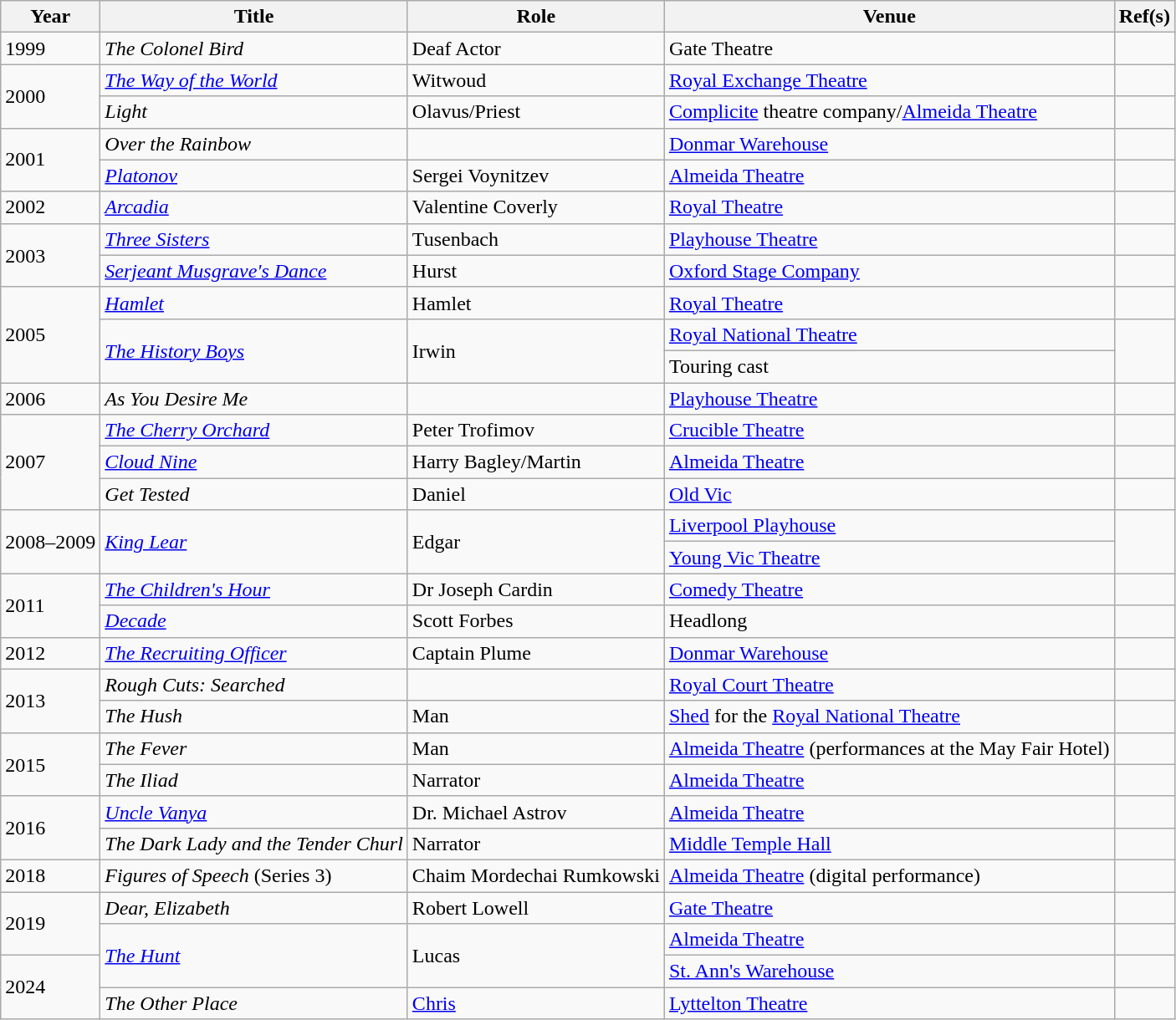<table class="wikitable sortable">
<tr>
<th>Year</th>
<th>Title</th>
<th>Role</th>
<th>Venue</th>
<th>Ref(s)</th>
</tr>
<tr>
<td>1999</td>
<td><em>The Colonel Bird</em></td>
<td>Deaf Actor</td>
<td>Gate Theatre</td>
<td></td>
</tr>
<tr>
<td rowspan="2">2000</td>
<td><em><a href='#'>The Way of the World</a></em></td>
<td>Witwoud</td>
<td><a href='#'>Royal Exchange Theatre</a></td>
<td></td>
</tr>
<tr>
<td><em>Light</em></td>
<td>Olavus/Priest</td>
<td><a href='#'>Complicite</a> theatre company/<a href='#'>Almeida Theatre</a></td>
<td></td>
</tr>
<tr>
<td rowspan="2">2001</td>
<td><em>Over the Rainbow</em></td>
<td></td>
<td><a href='#'>Donmar Warehouse</a></td>
<td></td>
</tr>
<tr>
<td><em><a href='#'>Platonov</a></em></td>
<td>Sergei Voynitzev</td>
<td><a href='#'>Almeida Theatre</a></td>
<td></td>
</tr>
<tr>
<td>2002</td>
<td><em><a href='#'>Arcadia</a></em></td>
<td>Valentine Coverly</td>
<td><a href='#'>Royal Theatre</a></td>
<td></td>
</tr>
<tr>
<td rowspan="2">2003</td>
<td><em><a href='#'>Three Sisters</a></em></td>
<td>Tusenbach</td>
<td><a href='#'>Playhouse Theatre</a></td>
<td></td>
</tr>
<tr>
<td><em><a href='#'>Serjeant Musgrave's Dance</a></em></td>
<td>Hurst</td>
<td><a href='#'>Oxford Stage Company</a></td>
<td></td>
</tr>
<tr>
<td rowspan="3">2005</td>
<td><em><a href='#'>Hamlet</a></em></td>
<td>Hamlet</td>
<td><a href='#'>Royal Theatre</a></td>
<td></td>
</tr>
<tr>
<td rowspan="2"><em><a href='#'>The History Boys</a></em></td>
<td rowspan="2">Irwin</td>
<td><a href='#'>Royal National Theatre</a></td>
<td rowspan="2"></td>
</tr>
<tr>
<td>Touring cast</td>
</tr>
<tr>
<td>2006</td>
<td><em>As You Desire Me</em></td>
<td></td>
<td><a href='#'>Playhouse Theatre</a></td>
<td></td>
</tr>
<tr>
<td rowspan="3">2007</td>
<td><em><a href='#'>The Cherry Orchard</a></em></td>
<td>Peter Trofimov</td>
<td><a href='#'>Crucible Theatre</a></td>
<td></td>
</tr>
<tr>
<td><em><a href='#'>Cloud Nine</a></em></td>
<td>Harry Bagley/Martin</td>
<td><a href='#'>Almeida Theatre</a></td>
<td></td>
</tr>
<tr>
<td><em>Get Tested</em></td>
<td>Daniel</td>
<td><a href='#'>Old Vic</a></td>
<td></td>
</tr>
<tr>
<td rowspan="2">2008–2009</td>
<td rowspan="2"><em><a href='#'>King Lear</a></em></td>
<td rowspan="2">Edgar</td>
<td><a href='#'>Liverpool Playhouse</a></td>
<td rowspan="2"></td>
</tr>
<tr>
<td><a href='#'>Young Vic Theatre</a></td>
</tr>
<tr>
<td rowspan="2">2011</td>
<td><em><a href='#'>The Children's Hour</a></em></td>
<td>Dr Joseph Cardin</td>
<td><a href='#'>Comedy Theatre</a></td>
<td></td>
</tr>
<tr>
<td><em><a href='#'>Decade</a></em></td>
<td>Scott Forbes</td>
<td>Headlong</td>
<td></td>
</tr>
<tr>
<td>2012</td>
<td><em><a href='#'>The Recruiting Officer</a></em></td>
<td>Captain Plume</td>
<td><a href='#'>Donmar Warehouse</a></td>
<td></td>
</tr>
<tr>
<td rowspan="2">2013</td>
<td><em>Rough Cuts: Searched</em></td>
<td></td>
<td><a href='#'>Royal Court Theatre</a></td>
<td></td>
</tr>
<tr>
<td><em>The Hush</em></td>
<td>Man</td>
<td><a href='#'>Shed</a> for the <a href='#'>Royal National Theatre</a></td>
<td></td>
</tr>
<tr>
<td rowspan="2">2015</td>
<td><em>The Fever</em></td>
<td>Man</td>
<td><a href='#'>Almeida Theatre</a> (performances at the May Fair Hotel)</td>
<td></td>
</tr>
<tr>
<td><em>The Iliad</em></td>
<td>Narrator</td>
<td><a href='#'>Almeida Theatre</a></td>
<td></td>
</tr>
<tr>
<td rowspan="2">2016</td>
<td><em><a href='#'>Uncle Vanya</a></em></td>
<td>Dr. Michael Astrov</td>
<td><a href='#'>Almeida Theatre</a></td>
<td></td>
</tr>
<tr>
<td><em>The Dark Lady and the Tender Churl</em></td>
<td>Narrator</td>
<td><a href='#'>Middle Temple Hall</a></td>
<td></td>
</tr>
<tr>
<td>2018</td>
<td><em>Figures of Speech</em> (Series 3)</td>
<td>Chaim Mordechai Rumkowski</td>
<td><a href='#'>Almeida Theatre</a> (digital performance)</td>
<td></td>
</tr>
<tr>
<td rowspan="2">2019</td>
<td><em>Dear, Elizabeth</em></td>
<td>Robert Lowell</td>
<td><a href='#'>Gate Theatre</a></td>
<td></td>
</tr>
<tr>
<td rowspan="2"><em><a href='#'>The Hunt</a></em></td>
<td rowspan="2">Lucas</td>
<td><a href='#'>Almeida Theatre</a></td>
<td></td>
</tr>
<tr>
<td rowspan="2">2024</td>
<td><a href='#'>St. Ann's Warehouse</a></td>
<td></td>
</tr>
<tr>
<td><em>The Other Place</em></td>
<td><a href='#'>Chris</a></td>
<td><a href='#'>Lyttelton Theatre</a></td>
<td></td>
</tr>
</table>
